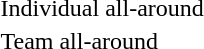<table>
<tr>
<td>Individual all-around</td>
<td></td>
<td></td>
<td></td>
</tr>
<tr>
<td>Team all-around</td>
<td></td>
<td></td>
<td></td>
</tr>
</table>
